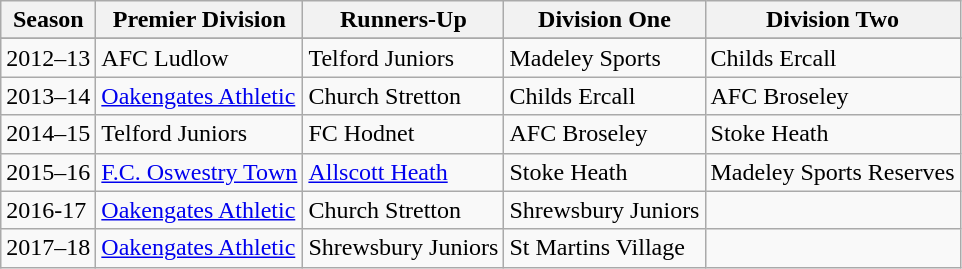<table class="wikitable" style="text-align: left">
<tr>
<th>Season</th>
<th>Premier Division</th>
<th>Runners-Up</th>
<th>Division One</th>
<th>Division Two</th>
</tr>
<tr>
</tr>
<tr>
<td>2012–13</td>
<td>AFC Ludlow</td>
<td>Telford Juniors</td>
<td>Madeley Sports</td>
<td>Childs Ercall</td>
</tr>
<tr>
<td>2013–14</td>
<td><a href='#'>Oakengates Athletic</a></td>
<td>Church Stretton</td>
<td>Childs Ercall</td>
<td>AFC Broseley</td>
</tr>
<tr>
<td>2014–15</td>
<td>Telford Juniors</td>
<td>FC Hodnet</td>
<td>AFC Broseley</td>
<td>Stoke Heath</td>
</tr>
<tr>
<td>2015–16</td>
<td><a href='#'>F.C. Oswestry Town</a></td>
<td><a href='#'>Allscott Heath</a></td>
<td>Stoke Heath</td>
<td>Madeley Sports Reserves</td>
</tr>
<tr>
<td>2016-17</td>
<td><a href='#'>Oakengates Athletic</a></td>
<td>Church Stretton</td>
<td>Shrewsbury Juniors</td>
<td></td>
</tr>
<tr>
<td>2017–18</td>
<td><a href='#'>Oakengates Athletic</a></td>
<td>Shrewsbury Juniors</td>
<td>St Martins Village</td>
<td></td>
</tr>
</table>
